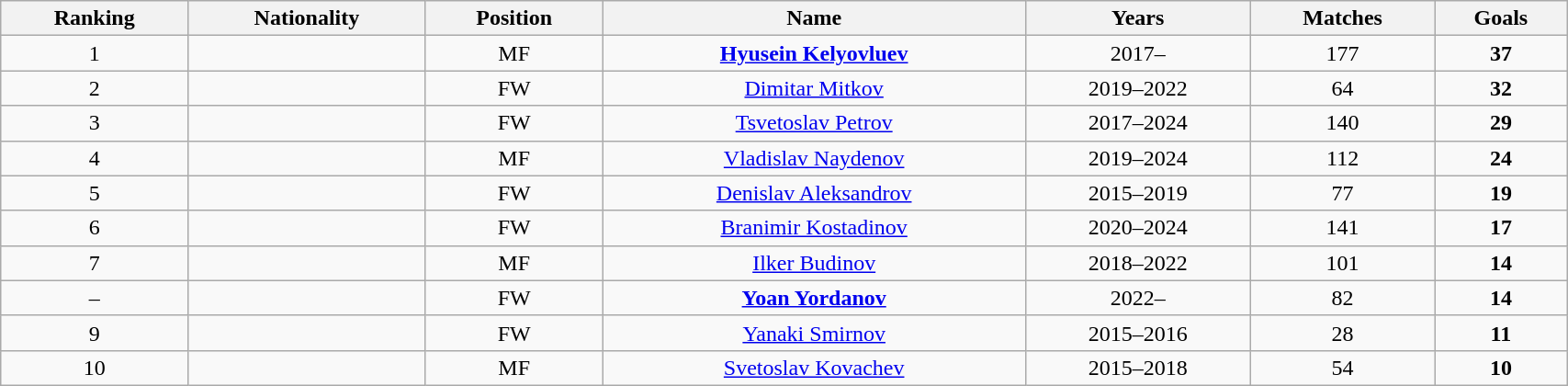<table class="wikitable sortable" style=text-align:center;width:90%>
<tr>
<th>Ranking</th>
<th>Nationality</th>
<th>Position</th>
<th>Name</th>
<th>Years</th>
<th>Matches</th>
<th>Goals</th>
</tr>
<tr>
<td>1</td>
<td align=left></td>
<td>MF</td>
<td><strong><a href='#'>Hyusein Kelyovluev</a></strong></td>
<td>2017–</td>
<td>177</td>
<td><strong>37</strong></td>
</tr>
<tr>
<td>2</td>
<td align=left></td>
<td>FW</td>
<td><a href='#'>Dimitar Mitkov</a></td>
<td>2019–2022</td>
<td>64</td>
<td><strong>32</strong></td>
</tr>
<tr>
<td>3</td>
<td align=left></td>
<td>FW</td>
<td><a href='#'>Tsvetoslav Petrov</a></td>
<td>2017–2024</td>
<td>140</td>
<td><strong>29</strong></td>
</tr>
<tr>
<td>4</td>
<td align=left></td>
<td>MF</td>
<td><a href='#'>Vladislav Naydenov</a></td>
<td>2019–2024</td>
<td>112</td>
<td><strong>24</strong></td>
</tr>
<tr>
<td>5</td>
<td align=left></td>
<td>FW</td>
<td><a href='#'>Denislav Aleksandrov</a></td>
<td>2015–2019</td>
<td>77</td>
<td><strong>19</strong></td>
</tr>
<tr>
<td>6</td>
<td align=left></td>
<td>FW</td>
<td><a href='#'>Branimir Kostadinov</a></td>
<td>2020–2024</td>
<td>141</td>
<td><strong>17</strong></td>
</tr>
<tr>
<td>7</td>
<td align=left></td>
<td>MF</td>
<td><a href='#'>Ilker Budinov</a></td>
<td>2018–2022</td>
<td>101</td>
<td><strong>14</strong></td>
</tr>
<tr>
<td>–</td>
<td align=left></td>
<td>FW</td>
<td><strong><a href='#'>Yoan Yordanov</a></strong></td>
<td>2022–</td>
<td>82</td>
<td><strong>14</strong></td>
</tr>
<tr>
<td>9</td>
<td align=left></td>
<td>FW</td>
<td><a href='#'>Yanaki Smirnov</a></td>
<td>2015–2016</td>
<td>28</td>
<td><strong>11</strong></td>
</tr>
<tr>
<td>10</td>
<td align=left></td>
<td>MF</td>
<td><a href='#'>Svetoslav Kovachev</a></td>
<td>2015–2018</td>
<td>54</td>
<td><strong>10</strong></td>
</tr>
</table>
